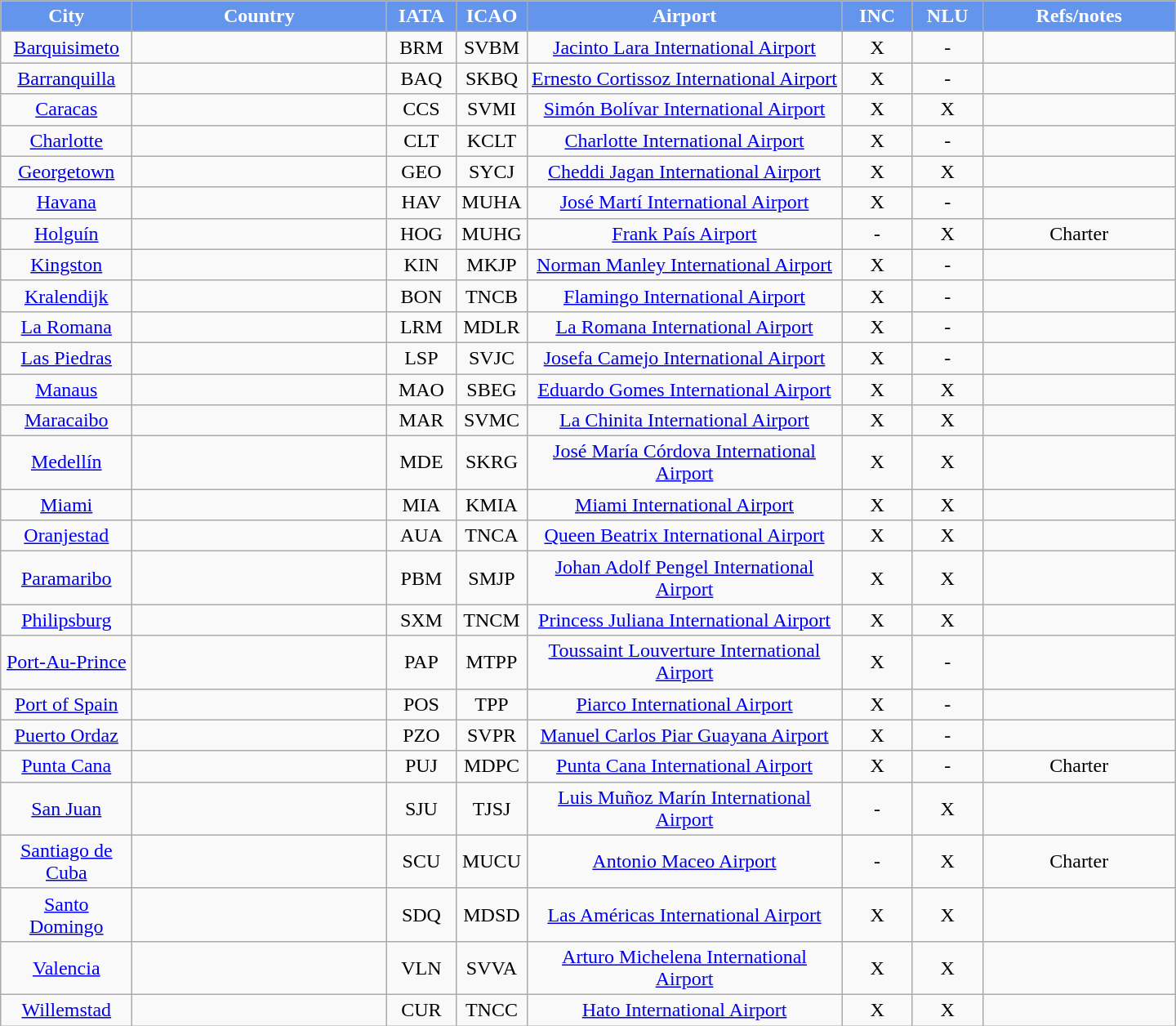<table class="sortable wikitable">
<tr>
<th style="background:#6495ed; color:white; width:100px;">City</th>
<th style="background:#6495ed; color:white; width:200px;">Country</th>
<th style="background:#6495ed; color:white; width:50px;">IATA</th>
<th style="background:#6495ed; color:white; width:50px;">ICAO</th>
<th style="background:#6495ed; color:white; width:250px;">Airport</th>
<th style="background:#6495ed; color:white; width:50px;">INC</th>
<th style="background:#6495ed; color:white; width:50px;">NLU</th>
<th style="background:#6495ed; color:white; width:150px;" class="unsortable">Refs/notes</th>
</tr>
<tr align=center>
<td><a href='#'>Barquisimeto</a></td>
<td></td>
<td align=center>BRM</td>
<td align=center>SVBM</td>
<td><a href='#'>Jacinto Lara International Airport</a></td>
<td>X</td>
<td>-</td>
<td></td>
</tr>
<tr align=center>
<td><a href='#'>Barranquilla</a></td>
<td></td>
<td align=center>BAQ</td>
<td align=center>SKBQ</td>
<td><a href='#'>Ernesto Cortissoz International Airport</a></td>
<td>X</td>
<td>-</td>
<td></td>
</tr>
<tr align=center>
<td><a href='#'>Caracas</a></td>
<td></td>
<td align=center>CCS</td>
<td align=center>SVMI</td>
<td><a href='#'>Simón Bolívar International Airport</a></td>
<td>X</td>
<td>X</td>
<td></td>
</tr>
<tr align=center>
<td><a href='#'>Charlotte</a></td>
<td></td>
<td align=center>CLT</td>
<td align=center>KCLT</td>
<td><a href='#'>Charlotte International Airport</a></td>
<td>X</td>
<td>-</td>
<td></td>
</tr>
<tr align=center>
<td><a href='#'>Georgetown</a></td>
<td></td>
<td align=center>GEO</td>
<td align=center>SYCJ</td>
<td><a href='#'>Cheddi Jagan International Airport</a></td>
<td>X</td>
<td>X</td>
<td></td>
</tr>
<tr align=center>
<td><a href='#'>Havana</a></td>
<td></td>
<td align=center>HAV</td>
<td align=center>MUHA</td>
<td><a href='#'>José Martí International Airport</a></td>
<td>X</td>
<td>-</td>
<td></td>
</tr>
<tr align=center>
<td><a href='#'>Holguín</a></td>
<td></td>
<td align=center>HOG</td>
<td align=center>MUHG</td>
<td><a href='#'>Frank País Airport</a></td>
<td>-</td>
<td>X</td>
<td>Charter</td>
</tr>
<tr align=center>
<td><a href='#'>Kingston</a></td>
<td></td>
<td align=center>KIN</td>
<td align=center>MKJP</td>
<td><a href='#'>Norman Manley International Airport</a></td>
<td>X</td>
<td>-</td>
<td></td>
</tr>
<tr align=center>
<td><a href='#'>Kralendijk</a></td>
<td></td>
<td align=center>BON</td>
<td align=center>TNCB</td>
<td><a href='#'>Flamingo International Airport</a></td>
<td>X</td>
<td>-</td>
<td></td>
</tr>
<tr align=center>
<td><a href='#'>La Romana</a></td>
<td></td>
<td align=center>LRM</td>
<td align=center>MDLR</td>
<td><a href='#'>La Romana International Airport</a></td>
<td>X</td>
<td>-</td>
<td></td>
</tr>
<tr align=center>
<td><a href='#'>Las Piedras</a></td>
<td></td>
<td align=center>LSP</td>
<td align=center>SVJC</td>
<td><a href='#'>Josefa Camejo International Airport</a></td>
<td>X</td>
<td>-</td>
<td></td>
</tr>
<tr align=center>
<td><a href='#'>Manaus</a></td>
<td></td>
<td align=center>MAO</td>
<td align=center>SBEG</td>
<td><a href='#'>Eduardo Gomes International Airport</a></td>
<td>X</td>
<td>X</td>
<td></td>
</tr>
<tr align=center>
<td><a href='#'>Maracaibo</a></td>
<td></td>
<td align=center>MAR</td>
<td align=center>SVMC</td>
<td><a href='#'>La Chinita International Airport</a></td>
<td>X</td>
<td>X</td>
<td></td>
</tr>
<tr align=center>
<td><a href='#'>Medellín</a></td>
<td></td>
<td align=center>MDE</td>
<td align=center>SKRG</td>
<td><a href='#'>José María Córdova International Airport</a></td>
<td>X</td>
<td>X</td>
<td></td>
</tr>
<tr align=center>
<td><a href='#'>Miami</a></td>
<td></td>
<td align=center>MIA</td>
<td align=center>KMIA</td>
<td><a href='#'>Miami International Airport</a></td>
<td>X</td>
<td>X</td>
<td></td>
</tr>
<tr align=center>
<td><a href='#'>Oranjestad</a></td>
<td></td>
<td align=center>AUA</td>
<td align=center>TNCA</td>
<td><a href='#'>Queen Beatrix International Airport</a></td>
<td>X</td>
<td>X</td>
<td></td>
</tr>
<tr align=center>
<td><a href='#'>Paramaribo</a></td>
<td></td>
<td align=center>PBM</td>
<td align=center>SMJP</td>
<td><a href='#'>Johan Adolf Pengel International Airport</a></td>
<td>X</td>
<td>X</td>
<td></td>
</tr>
<tr align=center>
<td><a href='#'>Philipsburg</a></td>
<td></td>
<td align=center>SXM</td>
<td align=center>TNCM</td>
<td><a href='#'>Princess Juliana International Airport</a></td>
<td>X</td>
<td>X</td>
<td></td>
</tr>
<tr align=center>
<td><a href='#'>Port-Au-Prince</a></td>
<td></td>
<td align=center>PAP</td>
<td align=center>MTPP</td>
<td><a href='#'>Toussaint Louverture International Airport</a></td>
<td>X</td>
<td>-</td>
<td></td>
</tr>
<tr align=center>
<td><a href='#'>Port of Spain</a></td>
<td></td>
<td align=center>POS</td>
<td align=center>TPP</td>
<td><a href='#'>Piarco International Airport</a></td>
<td>X</td>
<td>-</td>
<td></td>
</tr>
<tr align=center>
<td><a href='#'>Puerto Ordaz</a></td>
<td></td>
<td align=center>PZO</td>
<td align=center>SVPR</td>
<td><a href='#'>Manuel Carlos Piar Guayana Airport</a></td>
<td>X</td>
<td>-</td>
<td></td>
</tr>
<tr align=center>
<td><a href='#'>Punta Cana</a></td>
<td></td>
<td align=center>PUJ</td>
<td align=center>MDPC</td>
<td><a href='#'>Punta Cana International Airport</a></td>
<td>X</td>
<td>-</td>
<td>Charter</td>
</tr>
<tr align=center>
<td><a href='#'>San Juan</a></td>
<td></td>
<td align=center>SJU</td>
<td align=center>TJSJ</td>
<td><a href='#'>Luis Muñoz Marín International Airport</a></td>
<td>-</td>
<td>X</td>
<td></td>
</tr>
<tr align=center>
<td><a href='#'>Santiago de Cuba</a></td>
<td></td>
<td align=center>SCU</td>
<td align=center>MUCU</td>
<td><a href='#'>Antonio Maceo Airport</a></td>
<td>-</td>
<td>X</td>
<td>Charter</td>
</tr>
<tr align=center>
<td><a href='#'>Santo Domingo</a></td>
<td></td>
<td align=center>SDQ</td>
<td align=center>MDSD</td>
<td><a href='#'>Las Américas International Airport</a></td>
<td>X</td>
<td>X</td>
<td></td>
</tr>
<tr align=center>
<td><a href='#'>Valencia</a></td>
<td></td>
<td align=center>VLN</td>
<td align=center>SVVA</td>
<td><a href='#'>Arturo Michelena International Airport</a></td>
<td>X</td>
<td>X</td>
<td></td>
</tr>
<tr align=center>
<td><a href='#'>Willemstad</a></td>
<td></td>
<td align=center>CUR</td>
<td align=center>TNCC</td>
<td><a href='#'>Hato International Airport</a></td>
<td>X</td>
<td>X</td>
<td></td>
</tr>
</table>
